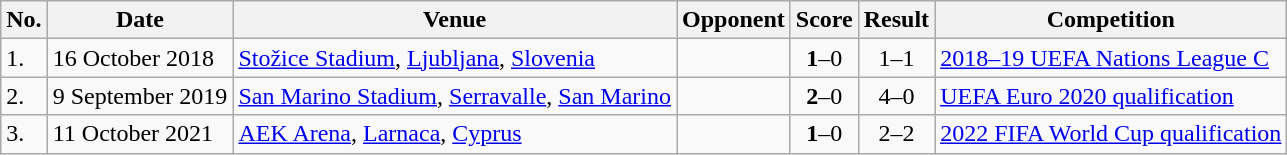<table class="wikitable" style="font-size:100%;">
<tr>
<th>No.</th>
<th>Date</th>
<th>Venue</th>
<th>Opponent</th>
<th>Score</th>
<th>Result</th>
<th>Competition</th>
</tr>
<tr>
<td>1.</td>
<td>16 October 2018</td>
<td><a href='#'>Stožice Stadium</a>, <a href='#'>Ljubljana</a>, <a href='#'>Slovenia</a></td>
<td></td>
<td align=center><strong>1</strong>–0</td>
<td align=center>1–1</td>
<td><a href='#'>2018–19 UEFA Nations League C</a></td>
</tr>
<tr>
<td>2.</td>
<td>9 September 2019</td>
<td><a href='#'>San Marino Stadium</a>, <a href='#'>Serravalle</a>, <a href='#'>San Marino</a></td>
<td></td>
<td align=center><strong>2</strong>–0</td>
<td align=center>4–0</td>
<td><a href='#'>UEFA Euro 2020 qualification</a></td>
</tr>
<tr>
<td>3.</td>
<td>11 October 2021</td>
<td><a href='#'>AEK Arena</a>, <a href='#'>Larnaca</a>, <a href='#'>Cyprus</a></td>
<td></td>
<td align=center><strong>1</strong>–0</td>
<td align=center>2–2</td>
<td><a href='#'>2022 FIFA World Cup qualification</a></td>
</tr>
</table>
